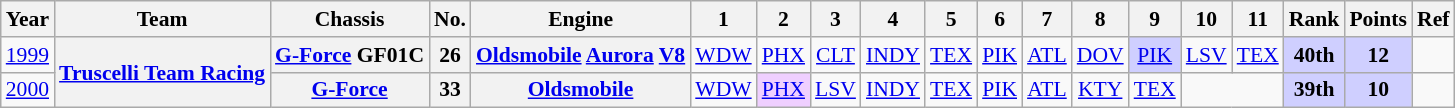<table class="wikitable" style="text-align:center; font-size:90%">
<tr>
<th>Year</th>
<th>Team</th>
<th>Chassis</th>
<th>No.</th>
<th>Engine</th>
<th>1</th>
<th>2</th>
<th>3</th>
<th>4</th>
<th>5</th>
<th>6</th>
<th>7</th>
<th>8</th>
<th>9</th>
<th>10</th>
<th>11</th>
<th>Rank</th>
<th>Points</th>
<th>Ref</th>
</tr>
<tr>
<td rowspan=1><a href='#'>1999</a></td>
<th rowspan=2><a href='#'>Truscelli Team Racing</a></th>
<th><a href='#'>G-Force</a> GF01C</th>
<th>26</th>
<th rowspan=1><a href='#'>Oldsmobile</a> <a href='#'>Aurora</a> <a href='#'>V8</a></th>
<td><a href='#'>WDW</a></td>
<td><a href='#'>PHX</a></td>
<td><a href='#'>CLT</a></td>
<td><a href='#'>INDY</a></td>
<td><a href='#'>TEX</a></td>
<td><a href='#'>PIK</a></td>
<td><a href='#'>ATL</a></td>
<td><a href='#'>DOV</a></td>
<td style="background:#CFCFFF;"><a href='#'>PIK</a><br></td>
<td><a href='#'>LSV</a></td>
<td><a href='#'>TEX</a></td>
<th rowspan=1 style="background:#CFCFFF;">40th</th>
<th rowspan=1 style="background:#CFCFFF;">12</th>
<td></td>
</tr>
<tr>
<td rowspan=1><a href='#'>2000</a></td>
<th><a href='#'>G-Force</a></th>
<th>33</th>
<th rowspan=1><a href='#'>Oldsmobile</a></th>
<td><a href='#'>WDW</a></td>
<td style="background:#EFCFFF;"><a href='#'>PHX</a><br></td>
<td><a href='#'>LSV</a></td>
<td><a href='#'>INDY</a></td>
<td><a href='#'>TEX</a></td>
<td><a href='#'>PIK</a></td>
<td><a href='#'>ATL</a></td>
<td><a href='#'>KTY</a></td>
<td><a href='#'>TEX</a></td>
<td colspan=2></td>
<th rowspan=1 style="background:#CFCFFF;">39th</th>
<th rowspan=1 style="background:#CFCFFF;">10</th>
<td></td>
</tr>
</table>
